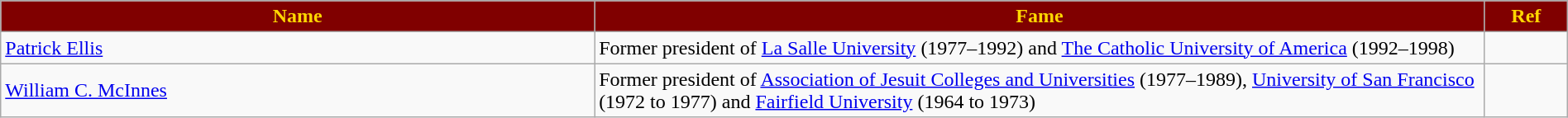<table class="wikitable sortable" style="width:100%;">
<tr>
<th style="width:10%; background:maroon; color:gold;">Name</th>
<th style="width:15%; background:maroon; color:gold;">Fame</th>
<th class="unsortable" style="width:1%; background:maroon; color:gold;">Ref</th>
</tr>
<tr>
<td><a href='#'>Patrick Ellis</a></td>
<td>Former president of <a href='#'>La Salle University</a> (1977–1992) and <a href='#'>The Catholic University of America</a> (1992–1998)</td>
<td></td>
</tr>
<tr>
<td><a href='#'>William C. McInnes</a></td>
<td>Former president of <a href='#'>Association of Jesuit Colleges and Universities</a> (1977–1989), <a href='#'>University of San Francisco</a> (1972 to 1977) and <a href='#'>Fairfield University</a> (1964 to 1973)</td>
<td></td>
</tr>
</table>
